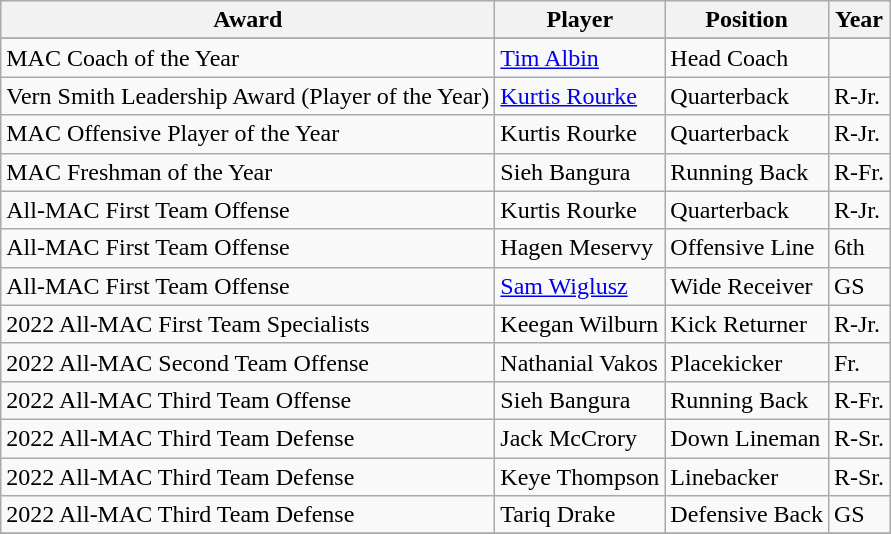<table class="wikitable" border="1">
<tr align=center>
<th style= >Award</th>
<th style= >Player</th>
<th style= >Position</th>
<th style= >Year</th>
</tr>
<tr align="center">
</tr>
<tr>
<td>MAC Coach of the Year</td>
<td><a href='#'>Tim Albin</a></td>
<td>Head Coach</td>
<td></td>
</tr>
<tr>
<td>Vern Smith Leadership Award (Player of the Year)</td>
<td><a href='#'>Kurtis Rourke</a></td>
<td>Quarterback</td>
<td>R-Jr.</td>
</tr>
<tr>
<td>MAC Offensive Player of the Year</td>
<td>Kurtis Rourke</td>
<td>Quarterback</td>
<td>R-Jr.</td>
</tr>
<tr>
<td>MAC Freshman of the Year</td>
<td>Sieh Bangura</td>
<td>Running Back</td>
<td>R-Fr.</td>
</tr>
<tr>
<td>All-MAC First Team Offense</td>
<td>Kurtis Rourke</td>
<td>Quarterback</td>
<td>R-Jr.</td>
</tr>
<tr>
<td>All-MAC First Team Offense</td>
<td>Hagen Meservy</td>
<td>Offensive Line</td>
<td>6th</td>
</tr>
<tr>
<td>All-MAC First Team Offense</td>
<td><a href='#'>Sam Wiglusz</a></td>
<td>Wide Receiver</td>
<td>GS</td>
</tr>
<tr>
<td>2022 All-MAC First Team Specialists</td>
<td>Keegan Wilburn</td>
<td>Kick Returner</td>
<td>R-Jr.</td>
</tr>
<tr>
<td>2022 All-MAC Second Team Offense</td>
<td>Nathanial Vakos</td>
<td>Placekicker</td>
<td>Fr.</td>
</tr>
<tr>
<td>2022 All-MAC Third Team Offense</td>
<td>Sieh Bangura</td>
<td>Running Back</td>
<td>R-Fr.</td>
</tr>
<tr>
<td>2022 All-MAC Third Team Defense</td>
<td>Jack McCrory</td>
<td>Down Lineman</td>
<td>R-Sr.</td>
</tr>
<tr>
<td>2022 All-MAC Third Team Defense</td>
<td>Keye Thompson</td>
<td>Linebacker</td>
<td>R-Sr.</td>
</tr>
<tr>
<td>2022 All-MAC Third Team Defense</td>
<td>Tariq Drake</td>
<td>Defensive Back</td>
<td>GS</td>
</tr>
<tr>
</tr>
</table>
